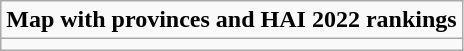<table role= "presentation" class="wikitable mw-collapsible mw-collapsed">
<tr>
<td><strong>Map with provinces and HAI 2022 rankings</strong></td>
</tr>
<tr>
<td></td>
</tr>
</table>
